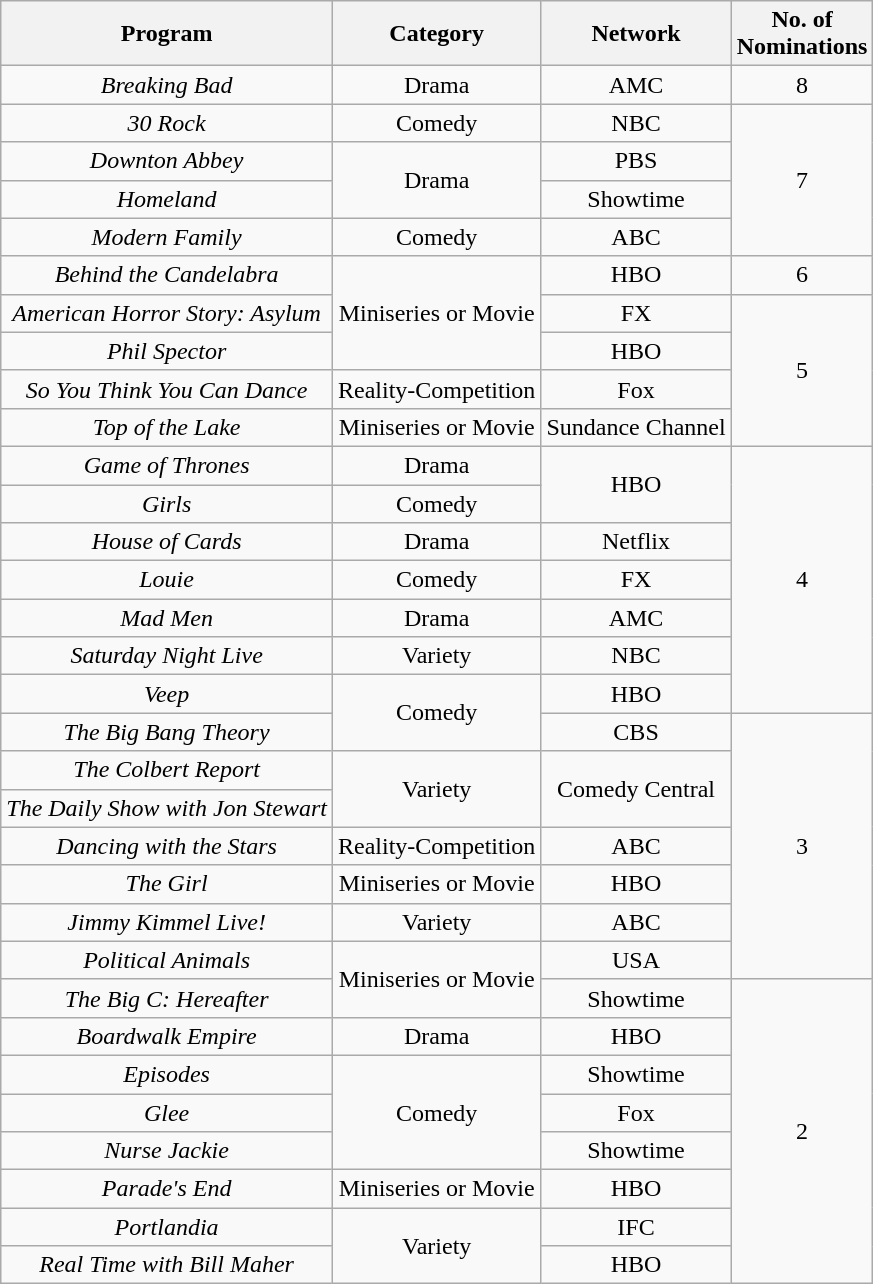<table class="wikitable">
<tr>
<th>Program</th>
<th>Category</th>
<th>Network</th>
<th>No. of<br>Nominations</th>
</tr>
<tr style="text-align:center">
<td><em>Breaking Bad</em></td>
<td>Drama</td>
<td>AMC</td>
<td>8</td>
</tr>
<tr style="text-align:center">
<td><em>30 Rock</em></td>
<td>Comedy</td>
<td>NBC</td>
<td rowspan="4">7</td>
</tr>
<tr style="text-align:center">
<td><em>Downton Abbey</em></td>
<td rowspan="2">Drama</td>
<td>PBS</td>
</tr>
<tr style="text-align:center">
<td><em>Homeland</em></td>
<td>Showtime</td>
</tr>
<tr style="text-align:center">
<td><em>Modern Family</em></td>
<td>Comedy</td>
<td>ABC</td>
</tr>
<tr style="text-align:center">
<td><em>Behind the Candelabra</em></td>
<td rowspan="3">Miniseries or Movie</td>
<td>HBO</td>
<td>6</td>
</tr>
<tr style="text-align:center">
<td><em>American Horror Story: Asylum</em></td>
<td>FX</td>
<td rowspan="4">5</td>
</tr>
<tr style="text-align:center">
<td><em>Phil Spector</em></td>
<td>HBO</td>
</tr>
<tr style="text-align:center">
<td><em>So You Think You Can Dance</em></td>
<td>Reality-Competition</td>
<td>Fox</td>
</tr>
<tr style="text-align:center">
<td><em>Top of the Lake</em></td>
<td>Miniseries or Movie</td>
<td>Sundance Channel</td>
</tr>
<tr style="text-align:center">
<td><em>Game of Thrones</em></td>
<td>Drama</td>
<td rowspan="2">HBO</td>
<td rowspan="7">4</td>
</tr>
<tr style="text-align:center">
<td><em>Girls</em></td>
<td>Comedy</td>
</tr>
<tr style="text-align:center">
<td><em>House of Cards</em></td>
<td>Drama</td>
<td>Netflix</td>
</tr>
<tr style="text-align:center">
<td><em>Louie</em></td>
<td>Comedy</td>
<td>FX</td>
</tr>
<tr style="text-align:center">
<td><em>Mad Men</em></td>
<td>Drama</td>
<td>AMC</td>
</tr>
<tr style="text-align:center">
<td><em>Saturday Night Live</em></td>
<td>Variety</td>
<td>NBC</td>
</tr>
<tr style="text-align:center">
<td><em>Veep</em></td>
<td rowspan="2">Comedy</td>
<td>HBO</td>
</tr>
<tr style="text-align:center">
<td><em>The Big Bang Theory</em></td>
<td>CBS</td>
<td rowspan="7">3</td>
</tr>
<tr style="text-align:center">
<td><em>The Colbert Report</em></td>
<td rowspan="2">Variety</td>
<td rowspan="2">Comedy Central</td>
</tr>
<tr style="text-align:center">
<td><em>The Daily Show with Jon Stewart</em></td>
</tr>
<tr style="text-align:center">
<td><em>Dancing with the Stars</em></td>
<td>Reality-Competition</td>
<td>ABC</td>
</tr>
<tr style="text-align:center">
<td><em>The Girl</em></td>
<td>Miniseries or Movie</td>
<td>HBO</td>
</tr>
<tr style="text-align:center">
<td><em>Jimmy Kimmel Live!</em></td>
<td>Variety</td>
<td>ABC</td>
</tr>
<tr style="text-align:center">
<td><em>Political Animals</em></td>
<td rowspan="2">Miniseries or Movie</td>
<td>USA</td>
</tr>
<tr style="text-align:center">
<td><em>The Big C: Hereafter</em></td>
<td>Showtime</td>
<td rowspan="8">2</td>
</tr>
<tr style="text-align:center">
<td><em>Boardwalk Empire</em></td>
<td>Drama</td>
<td>HBO</td>
</tr>
<tr style="text-align:center">
<td><em>Episodes</em></td>
<td rowspan="3">Comedy</td>
<td>Showtime</td>
</tr>
<tr style="text-align:center">
<td><em>Glee</em></td>
<td>Fox</td>
</tr>
<tr style="text-align:center">
<td><em>Nurse Jackie</em></td>
<td>Showtime</td>
</tr>
<tr style="text-align:center">
<td><em>Parade's End</em></td>
<td>Miniseries or Movie</td>
<td>HBO</td>
</tr>
<tr style="text-align:center">
<td><em>Portlandia</em></td>
<td rowspan="2">Variety</td>
<td>IFC</td>
</tr>
<tr style="text-align:center">
<td><em>Real Time with Bill Maher</em></td>
<td>HBO</td>
</tr>
</table>
